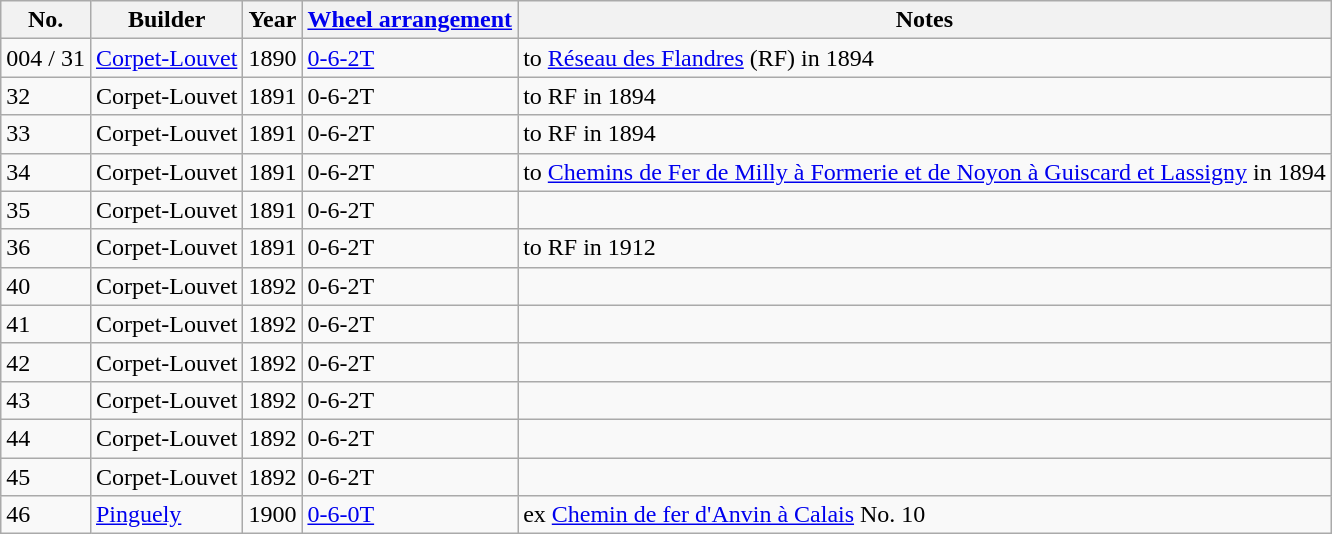<table class="wikitable">
<tr>
<th>No.</th>
<th>Builder</th>
<th>Year</th>
<th><a href='#'>Wheel arrangement</a></th>
<th>Notes</th>
</tr>
<tr>
<td>004 / 31</td>
<td><a href='#'>Corpet-Louvet</a></td>
<td>1890</td>
<td><a href='#'>0-6-2T</a></td>
<td>to <a href='#'>Réseau des Flandres</a> (RF) in 1894</td>
</tr>
<tr>
<td>32</td>
<td>Corpet-Louvet</td>
<td>1891</td>
<td>0-6-2T</td>
<td>to RF in 1894</td>
</tr>
<tr>
<td>33</td>
<td>Corpet-Louvet</td>
<td>1891</td>
<td>0-6-2T</td>
<td>to RF in 1894</td>
</tr>
<tr>
<td>34</td>
<td>Corpet-Louvet</td>
<td>1891</td>
<td>0-6-2T</td>
<td>to <a href='#'>Chemins de Fer de Milly à Formerie et de Noyon à Guiscard et Lassigny</a> in 1894</td>
</tr>
<tr>
<td>35</td>
<td>Corpet-Louvet</td>
<td>1891</td>
<td>0-6-2T</td>
<td></td>
</tr>
<tr>
<td>36</td>
<td>Corpet-Louvet</td>
<td>1891</td>
<td>0-6-2T</td>
<td>to RF in 1912</td>
</tr>
<tr>
<td>40</td>
<td>Corpet-Louvet</td>
<td>1892</td>
<td>0-6-2T</td>
<td></td>
</tr>
<tr>
<td>41</td>
<td>Corpet-Louvet</td>
<td>1892</td>
<td>0-6-2T</td>
<td></td>
</tr>
<tr>
<td>42</td>
<td>Corpet-Louvet</td>
<td>1892</td>
<td>0-6-2T</td>
<td></td>
</tr>
<tr>
<td>43</td>
<td>Corpet-Louvet</td>
<td>1892</td>
<td>0-6-2T</td>
<td></td>
</tr>
<tr>
<td>44</td>
<td>Corpet-Louvet</td>
<td>1892</td>
<td>0-6-2T</td>
<td></td>
</tr>
<tr>
<td>45</td>
<td>Corpet-Louvet</td>
<td>1892</td>
<td>0-6-2T</td>
<td></td>
</tr>
<tr>
<td>46</td>
<td><a href='#'>Pinguely</a></td>
<td>1900</td>
<td><a href='#'>0-6-0T</a></td>
<td>ex <a href='#'>Chemin de fer d'Anvin à Calais</a> No. 10</td>
</tr>
</table>
